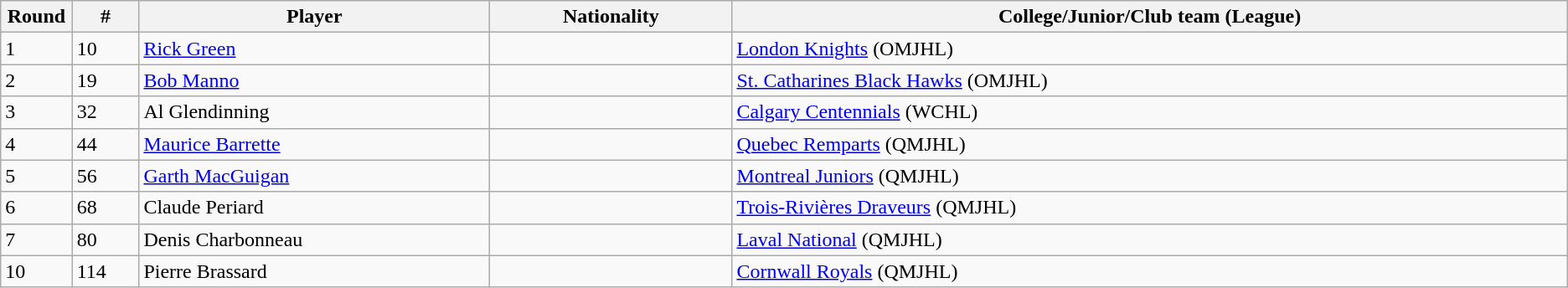<table class="wikitable">
<tr align="center">
<th bgcolor="#DDDDFF" width="4.0%">Round</th>
<th bgcolor="#DDDDFF" width="4.0%">#</th>
<th bgcolor="#DDDDFF" width="21.0%">Player</th>
<th bgcolor="#DDDDFF" width="14.5%">Nationality</th>
<th bgcolor="#DDDDFF" width="50.0%">College/Junior/Club team (League)</th>
</tr>
<tr>
<td>1</td>
<td>10</td>
<td><a href='#'>Rick Green</a></td>
<td></td>
<td><a href='#'>London Knights</a> (OMJHL)</td>
</tr>
<tr>
<td>2</td>
<td>19</td>
<td><a href='#'>Bob Manno</a></td>
<td></td>
<td><a href='#'>St. Catharines Black Hawks</a> (OMJHL)</td>
</tr>
<tr>
<td>3</td>
<td>32</td>
<td>Al Glendinning</td>
<td></td>
<td><a href='#'>Calgary Centennials</a> (WCHL)</td>
</tr>
<tr>
<td>4</td>
<td>44</td>
<td><a href='#'>Maurice Barrette</a></td>
<td></td>
<td><a href='#'>Quebec Remparts</a> (QMJHL)</td>
</tr>
<tr>
<td>5</td>
<td>56</td>
<td><a href='#'>Garth MacGuigan</a></td>
<td></td>
<td><a href='#'>Montreal Juniors</a> (QMJHL)</td>
</tr>
<tr>
<td>6</td>
<td>68</td>
<td>Claude Periard</td>
<td></td>
<td><a href='#'>Trois-Rivières Draveurs</a> (QMJHL)</td>
</tr>
<tr>
<td>7</td>
<td>80</td>
<td>Denis Charbonneau</td>
<td></td>
<td><a href='#'>Laval National</a> (QMJHL)</td>
</tr>
<tr>
<td>10</td>
<td>114</td>
<td>Pierre Brassard</td>
<td></td>
<td><a href='#'>Cornwall Royals</a> (QMJHL)</td>
</tr>
</table>
